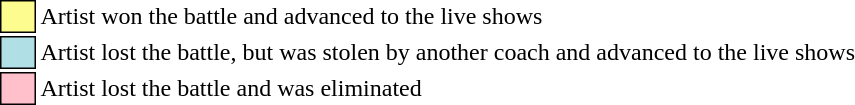<table class="toccolours" style="font-size:100%">
<tr>
<td style="background-color:#fdfc8f; border: 1px solid black">     </td>
<td>Artist won the battle and advanced to the live shows</td>
</tr>
<tr>
<td style="background-color:#B0E0E6; border: 1px solid black">     </td>
<td>Artist lost the battle, but was stolen by another coach and advanced to the live shows</td>
</tr>
<tr>
<td style="background-color:pink; border: 1px solid black">     </td>
<td>Artist lost the battle and was eliminated</td>
</tr>
</table>
